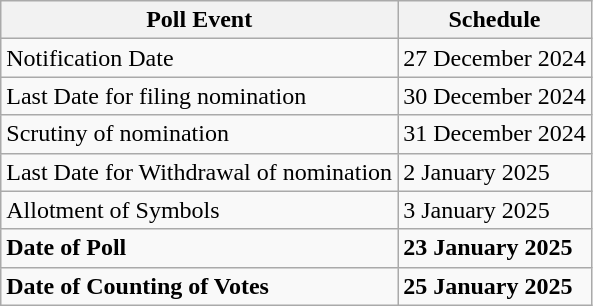<table class="wikitable">
<tr>
<th>Poll Event</th>
<th>Schedule</th>
</tr>
<tr>
<td>Notification Date</td>
<td>27 December 2024</td>
</tr>
<tr>
<td>Last Date for filing nomination</td>
<td>30 December 2024</td>
</tr>
<tr>
<td>Scrutiny of nomination</td>
<td>31 December 2024</td>
</tr>
<tr>
<td>Last Date for Withdrawal of nomination</td>
<td>2 January 2025</td>
</tr>
<tr>
<td>Allotment of Symbols</td>
<td>3 January 2025</td>
</tr>
<tr>
<td><strong>Date of Poll</strong></td>
<td><strong>23 January 2025</strong></td>
</tr>
<tr>
<td><strong>Date of Counting of Votes</strong></td>
<td><strong>25 January 2025</strong></td>
</tr>
</table>
